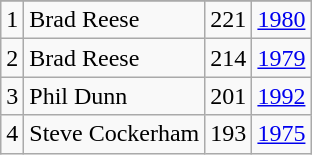<table class="wikitable">
<tr>
</tr>
<tr>
<td>1</td>
<td>Brad Reese</td>
<td>221</td>
<td><a href='#'>1980</a></td>
</tr>
<tr>
<td>2</td>
<td>Brad Reese</td>
<td>214</td>
<td><a href='#'>1979</a></td>
</tr>
<tr>
<td>3</td>
<td>Phil Dunn</td>
<td>201</td>
<td><a href='#'>1992</a></td>
</tr>
<tr>
<td>4</td>
<td>Steve Cockerham</td>
<td>193</td>
<td><a href='#'>1975</a></td>
</tr>
</table>
